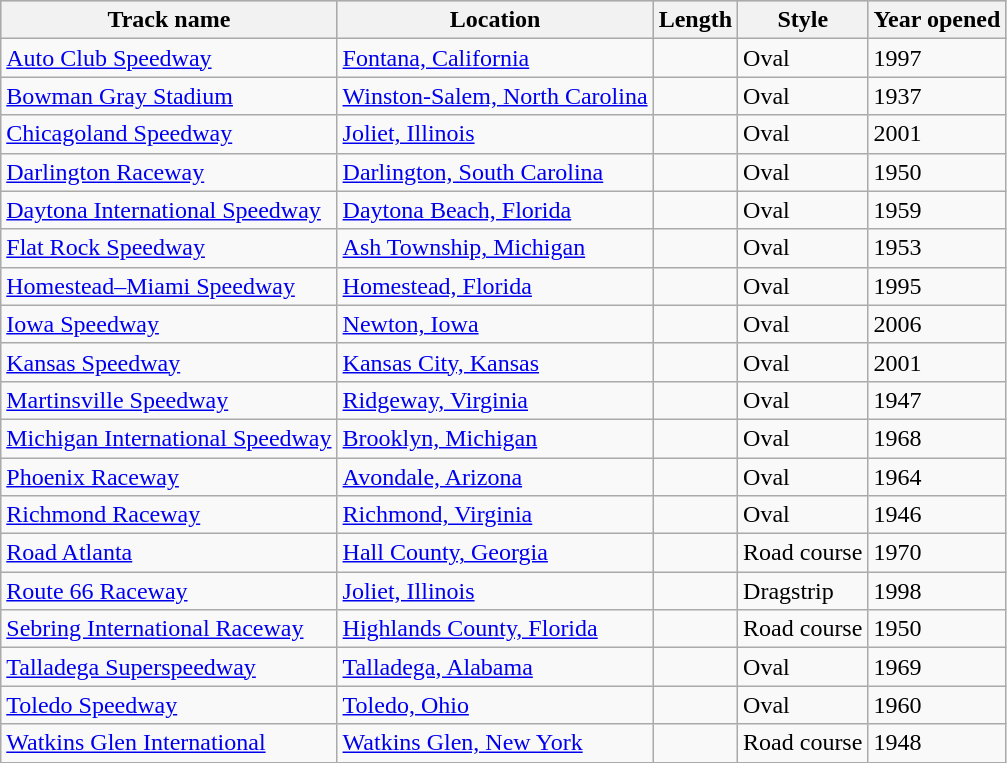<table class="wikitable sortable">
<tr style="background:#cccccc;">
<th>Track name</th>
<th>Location</th>
<th>Length</th>
<th>Style</th>
<th>Year opened</th>
</tr>
<tr>
<td><a href='#'>Auto Club Speedway</a></td>
<td><a href='#'>Fontana, California</a></td>
<td></td>
<td>Oval</td>
<td>1997</td>
</tr>
<tr>
<td><a href='#'>Bowman Gray Stadium</a></td>
<td><a href='#'>Winston-Salem, North Carolina</a></td>
<td></td>
<td>Oval</td>
<td>1937</td>
</tr>
<tr>
<td><a href='#'>Chicagoland Speedway</a></td>
<td><a href='#'>Joliet, Illinois</a></td>
<td></td>
<td>Oval</td>
<td>2001</td>
</tr>
<tr>
<td><a href='#'>Darlington Raceway</a></td>
<td><a href='#'>Darlington, South Carolina</a></td>
<td></td>
<td>Oval</td>
<td>1950</td>
</tr>
<tr>
<td><a href='#'>Daytona International Speedway</a></td>
<td><a href='#'>Daytona Beach, Florida</a></td>
<td></td>
<td>Oval</td>
<td>1959</td>
</tr>
<tr>
<td><a href='#'>Flat Rock Speedway</a></td>
<td><a href='#'>Ash Township, Michigan</a></td>
<td></td>
<td>Oval</td>
<td>1953</td>
</tr>
<tr>
<td><a href='#'>Homestead–Miami Speedway</a></td>
<td><a href='#'>Homestead, Florida</a></td>
<td></td>
<td>Oval</td>
<td>1995</td>
</tr>
<tr>
<td><a href='#'>Iowa Speedway</a></td>
<td><a href='#'>Newton, Iowa</a></td>
<td></td>
<td>Oval</td>
<td>2006</td>
</tr>
<tr>
<td><a href='#'>Kansas Speedway</a></td>
<td><a href='#'>Kansas City, Kansas</a></td>
<td></td>
<td>Oval</td>
<td>2001</td>
</tr>
<tr>
<td><a href='#'>Martinsville Speedway</a></td>
<td><a href='#'>Ridgeway, Virginia</a></td>
<td></td>
<td>Oval</td>
<td>1947</td>
</tr>
<tr>
<td><a href='#'>Michigan International Speedway</a></td>
<td><a href='#'>Brooklyn, Michigan</a></td>
<td></td>
<td>Oval</td>
<td>1968</td>
</tr>
<tr>
<td><a href='#'>Phoenix Raceway</a></td>
<td><a href='#'>Avondale, Arizona</a></td>
<td></td>
<td>Oval</td>
<td>1964</td>
</tr>
<tr>
<td><a href='#'>Richmond Raceway</a></td>
<td><a href='#'>Richmond, Virginia</a></td>
<td></td>
<td>Oval</td>
<td>1946</td>
</tr>
<tr>
<td><a href='#'>Road Atlanta</a></td>
<td><a href='#'>Hall County, Georgia</a></td>
<td></td>
<td>Road course</td>
<td>1970</td>
</tr>
<tr>
<td><a href='#'>Route 66 Raceway</a></td>
<td><a href='#'>Joliet, Illinois</a></td>
<td></td>
<td>Dragstrip</td>
<td>1998</td>
</tr>
<tr>
<td><a href='#'>Sebring International Raceway</a></td>
<td><a href='#'>Highlands County, Florida</a></td>
<td></td>
<td>Road course</td>
<td>1950</td>
</tr>
<tr>
<td><a href='#'>Talladega Superspeedway</a></td>
<td><a href='#'>Talladega, Alabama</a></td>
<td></td>
<td>Oval</td>
<td>1969</td>
</tr>
<tr>
<td><a href='#'>Toledo Speedway</a></td>
<td><a href='#'>Toledo, Ohio</a></td>
<td></td>
<td>Oval</td>
<td>1960</td>
</tr>
<tr>
<td><a href='#'>Watkins Glen International</a></td>
<td><a href='#'>Watkins Glen, New York</a></td>
<td></td>
<td>Road course</td>
<td>1948</td>
</tr>
</table>
